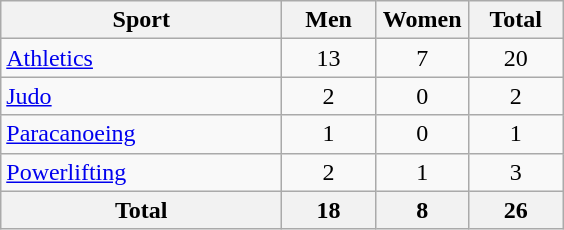<table class="wikitable sortable" style="text-align:center;">
<tr>
<th width=180>Sport</th>
<th width=55>Men</th>
<th width=55>Women</th>
<th width=55>Total</th>
</tr>
<tr>
<td align=left><a href='#'>Athletics</a></td>
<td>13</td>
<td>7</td>
<td>20</td>
</tr>
<tr>
<td align=left><a href='#'>Judo</a></td>
<td>2</td>
<td>0</td>
<td>2</td>
</tr>
<tr>
<td align=left><a href='#'>Paracanoeing</a></td>
<td>1</td>
<td>0</td>
<td>1</td>
</tr>
<tr>
<td align=left><a href='#'>Powerlifting</a></td>
<td>2</td>
<td>1</td>
<td>3</td>
</tr>
<tr>
<th>Total</th>
<th>18</th>
<th>8</th>
<th>26</th>
</tr>
</table>
